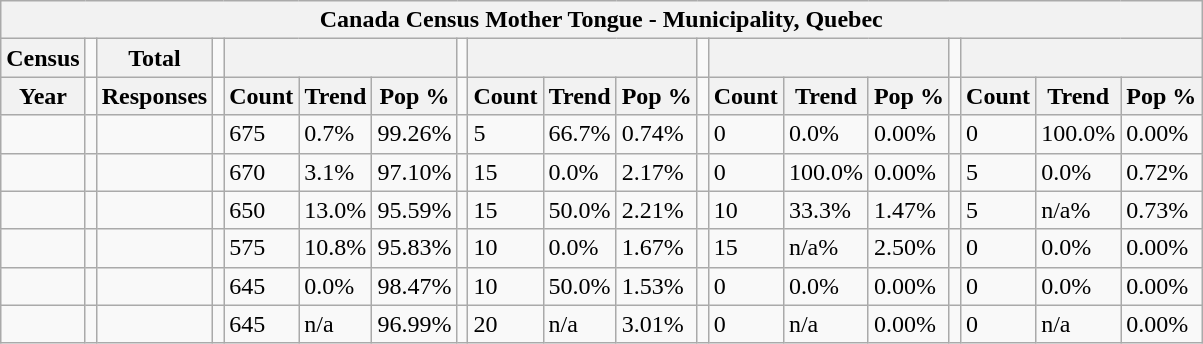<table class="wikitable">
<tr>
<th colspan="19">Canada Census Mother Tongue - Municipality, Quebec</th>
</tr>
<tr>
<th>Census</th>
<td></td>
<th>Total</th>
<td colspan="1"></td>
<th colspan="3"></th>
<td colspan="1"></td>
<th colspan="3"></th>
<td colspan="1"></td>
<th colspan="3"></th>
<td colspan="1"></td>
<th colspan="3"></th>
</tr>
<tr>
<th>Year</th>
<td></td>
<th>Responses</th>
<td></td>
<th>Count</th>
<th>Trend</th>
<th>Pop %</th>
<td></td>
<th>Count</th>
<th>Trend</th>
<th>Pop %</th>
<td></td>
<th>Count</th>
<th>Trend</th>
<th>Pop %</th>
<td></td>
<th>Count</th>
<th>Trend</th>
<th>Pop %</th>
</tr>
<tr>
<td></td>
<td></td>
<td></td>
<td></td>
<td>675</td>
<td> 0.7%</td>
<td>99.26%</td>
<td></td>
<td>5</td>
<td> 66.7%</td>
<td>0.74%</td>
<td></td>
<td>0</td>
<td> 0.0%</td>
<td>0.00%</td>
<td></td>
<td>0</td>
<td> 100.0%</td>
<td>0.00%</td>
</tr>
<tr>
<td></td>
<td></td>
<td></td>
<td></td>
<td>670</td>
<td> 3.1%</td>
<td>97.10%</td>
<td></td>
<td>15</td>
<td> 0.0%</td>
<td>2.17%</td>
<td></td>
<td>0</td>
<td> 100.0%</td>
<td>0.00%</td>
<td></td>
<td>5</td>
<td> 0.0%</td>
<td>0.72%</td>
</tr>
<tr>
<td></td>
<td></td>
<td></td>
<td></td>
<td>650</td>
<td> 13.0%</td>
<td>95.59%</td>
<td></td>
<td>15</td>
<td> 50.0%</td>
<td>2.21%</td>
<td></td>
<td>10</td>
<td> 33.3%</td>
<td>1.47%</td>
<td></td>
<td>5</td>
<td> n/a%</td>
<td>0.73%</td>
</tr>
<tr>
<td></td>
<td></td>
<td></td>
<td></td>
<td>575</td>
<td> 10.8%</td>
<td>95.83%</td>
<td></td>
<td>10</td>
<td> 0.0%</td>
<td>1.67%</td>
<td></td>
<td>15</td>
<td> n/a%</td>
<td>2.50%</td>
<td></td>
<td>0</td>
<td> 0.0%</td>
<td>0.00%</td>
</tr>
<tr>
<td></td>
<td></td>
<td></td>
<td></td>
<td>645</td>
<td> 0.0%</td>
<td>98.47%</td>
<td></td>
<td>10</td>
<td> 50.0%</td>
<td>1.53%</td>
<td></td>
<td>0</td>
<td> 0.0%</td>
<td>0.00%</td>
<td></td>
<td>0</td>
<td> 0.0%</td>
<td>0.00%</td>
</tr>
<tr>
<td></td>
<td></td>
<td></td>
<td></td>
<td>645</td>
<td>n/a</td>
<td>96.99%</td>
<td></td>
<td>20</td>
<td>n/a</td>
<td>3.01%</td>
<td></td>
<td>0</td>
<td>n/a</td>
<td>0.00%</td>
<td></td>
<td>0</td>
<td>n/a</td>
<td>0.00%</td>
</tr>
</table>
